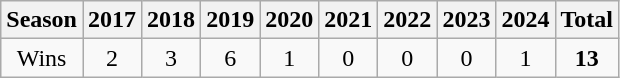<table class="wikitable">
<tr>
<th>Season</th>
<th>2017</th>
<th>2018</th>
<th>2019</th>
<th>2020</th>
<th>2021</th>
<th>2022</th>
<th>2023</th>
<th>2024</th>
<th><strong>Total</strong></th>
</tr>
<tr align=center>
<td>Wins</td>
<td>2</td>
<td>3</td>
<td>6</td>
<td>1</td>
<td>0</td>
<td>0</td>
<td>0</td>
<td>1</td>
<td><strong>13</strong></td>
</tr>
</table>
